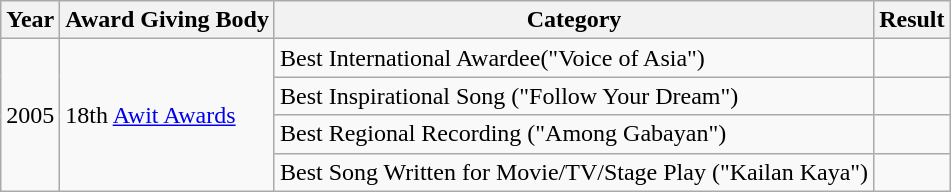<table class="wikitable">
<tr>
<th>Year</th>
<th>Award Giving Body</th>
<th>Category</th>
<th>Result</th>
</tr>
<tr>
<td rowspan="4">2005</td>
<td rowspan="4">18th <a href='#'>Awit Awards</a></td>
<td>Best International Awardee("Voice of Asia")</td>
<td></td>
</tr>
<tr>
<td>Best Inspirational Song ("Follow Your Dream")</td>
<td></td>
</tr>
<tr>
<td>Best Regional Recording ("Among Gabayan")</td>
<td></td>
</tr>
<tr>
<td>Best Song Written for Movie/TV/Stage Play ("Kailan Kaya")</td>
<td></td>
</tr>
</table>
